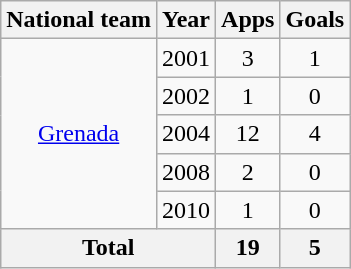<table class="wikitable" style="text-align:center">
<tr>
<th>National team</th>
<th>Year</th>
<th>Apps</th>
<th>Goals</th>
</tr>
<tr>
<td rowspan="5"><a href='#'>Grenada</a></td>
<td>2001</td>
<td>3</td>
<td>1</td>
</tr>
<tr>
<td>2002</td>
<td>1</td>
<td>0</td>
</tr>
<tr>
<td>2004</td>
<td>12</td>
<td>4</td>
</tr>
<tr>
<td>2008</td>
<td>2</td>
<td>0</td>
</tr>
<tr>
<td>2010</td>
<td>1</td>
<td>0</td>
</tr>
<tr>
<th colspan="2">Total</th>
<th>19</th>
<th>5</th>
</tr>
</table>
